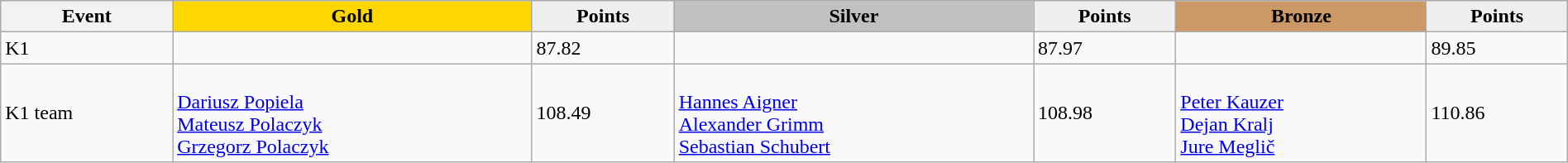<table class="wikitable" width=100%>
<tr>
<th>Event</th>
<td align=center bgcolor="gold"><strong>Gold</strong></td>
<td align=center bgcolor="EFEFEF"><strong>Points</strong></td>
<td align=center bgcolor="silver"><strong>Silver</strong></td>
<td align=center bgcolor="EFEFEF"><strong>Points</strong></td>
<td align=center bgcolor="CC9966"><strong>Bronze</strong></td>
<td align=center bgcolor="EFEFEF"><strong>Points</strong></td>
</tr>
<tr>
<td>K1</td>
<td></td>
<td>87.82</td>
<td></td>
<td>87.97</td>
<td></td>
<td>89.85</td>
</tr>
<tr>
<td>K1 team</td>
<td><br><a href='#'>Dariusz Popiela</a><br><a href='#'>Mateusz Polaczyk</a><br><a href='#'>Grzegorz Polaczyk</a></td>
<td>108.49</td>
<td><br><a href='#'>Hannes Aigner</a><br><a href='#'>Alexander Grimm</a><br><a href='#'>Sebastian Schubert</a></td>
<td>108.98</td>
<td><br><a href='#'>Peter Kauzer</a><br><a href='#'>Dejan Kralj</a><br><a href='#'>Jure Meglič</a></td>
<td>110.86</td>
</tr>
</table>
